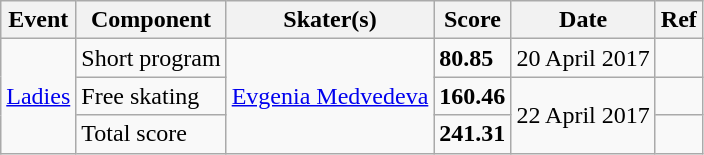<table class="wikitable">
<tr>
<th>Event</th>
<th>Component</th>
<th>Skater(s)</th>
<th>Score</th>
<th>Date</th>
<th>Ref</th>
</tr>
<tr>
<td rowspan=3><a href='#'>Ladies</a></td>
<td>Short program</td>
<td rowspan=3> <a href='#'>Evgenia Medvedeva</a></td>
<td><strong>80.85</strong></td>
<td>20 April 2017</td>
<td></td>
</tr>
<tr>
<td>Free skating</td>
<td><strong>160.46</strong></td>
<td rowspan=2>22 April 2017</td>
<td></td>
</tr>
<tr>
<td>Total score</td>
<td><strong>241.31</strong></td>
<td></td>
</tr>
</table>
